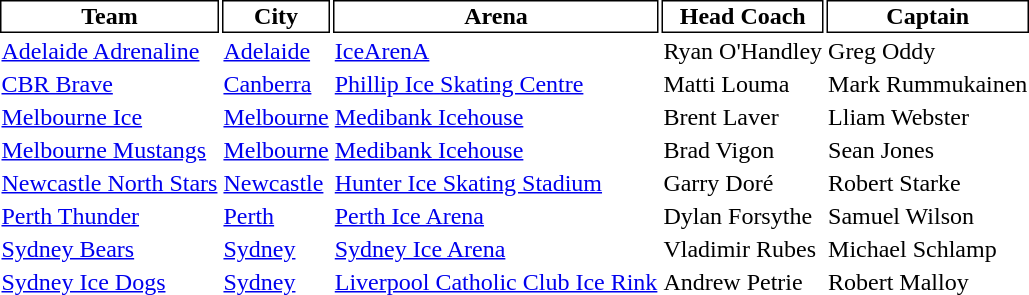<table class="toccolours">
<tr>
</tr>
<tr>
<th style="background:white;color:black;border:black 1px solid">Team</th>
<th style="background:white;color:black;border:black 1px solid">City</th>
<th style="background:white;color:black;border:black 1px solid">Arena</th>
<th style="background:white;color:black;border:black 1px solid">Head Coach</th>
<th style="background:white;color:black;border:black 1px solid">Captain</th>
</tr>
<tr>
<td><a href='#'>Adelaide Adrenaline</a></td>
<td> <a href='#'>Adelaide</a></td>
<td><a href='#'>IceArenA</a></td>
<td> Ryan O'Handley</td>
<td> Greg Oddy</td>
</tr>
<tr>
<td><a href='#'>CBR Brave</a></td>
<td> <a href='#'>Canberra</a></td>
<td><a href='#'>Phillip Ice Skating Centre</a></td>
<td> Matti Louma</td>
<td> Mark Rummukainen</td>
</tr>
<tr>
<td><a href='#'>Melbourne Ice</a></td>
<td> <a href='#'>Melbourne</a></td>
<td><a href='#'>Medibank Icehouse</a></td>
<td> Brent Laver</td>
<td> Lliam Webster</td>
</tr>
<tr>
<td><a href='#'>Melbourne Mustangs</a></td>
<td> <a href='#'>Melbourne</a></td>
<td><a href='#'>Medibank Icehouse</a></td>
<td> Brad Vigon</td>
<td> Sean Jones</td>
</tr>
<tr>
<td><a href='#'>Newcastle North Stars</a></td>
<td> <a href='#'>Newcastle</a></td>
<td><a href='#'>Hunter Ice Skating Stadium</a></td>
<td> Garry Doré</td>
<td> Robert Starke</td>
</tr>
<tr>
<td><a href='#'>Perth Thunder</a></td>
<td> <a href='#'>Perth</a></td>
<td><a href='#'>Perth Ice Arena</a></td>
<td> Dylan Forsythe</td>
<td> Samuel Wilson</td>
</tr>
<tr>
<td><a href='#'>Sydney Bears</a></td>
<td> <a href='#'>Sydney</a></td>
<td><a href='#'>Sydney Ice Arena</a></td>
<td> Vladimir Rubes</td>
<td> Michael Schlamp</td>
</tr>
<tr>
<td><a href='#'>Sydney Ice Dogs</a></td>
<td> <a href='#'>Sydney</a></td>
<td><a href='#'>Liverpool Catholic Club Ice Rink</a></td>
<td> Andrew Petrie</td>
<td> Robert Malloy</td>
</tr>
</table>
